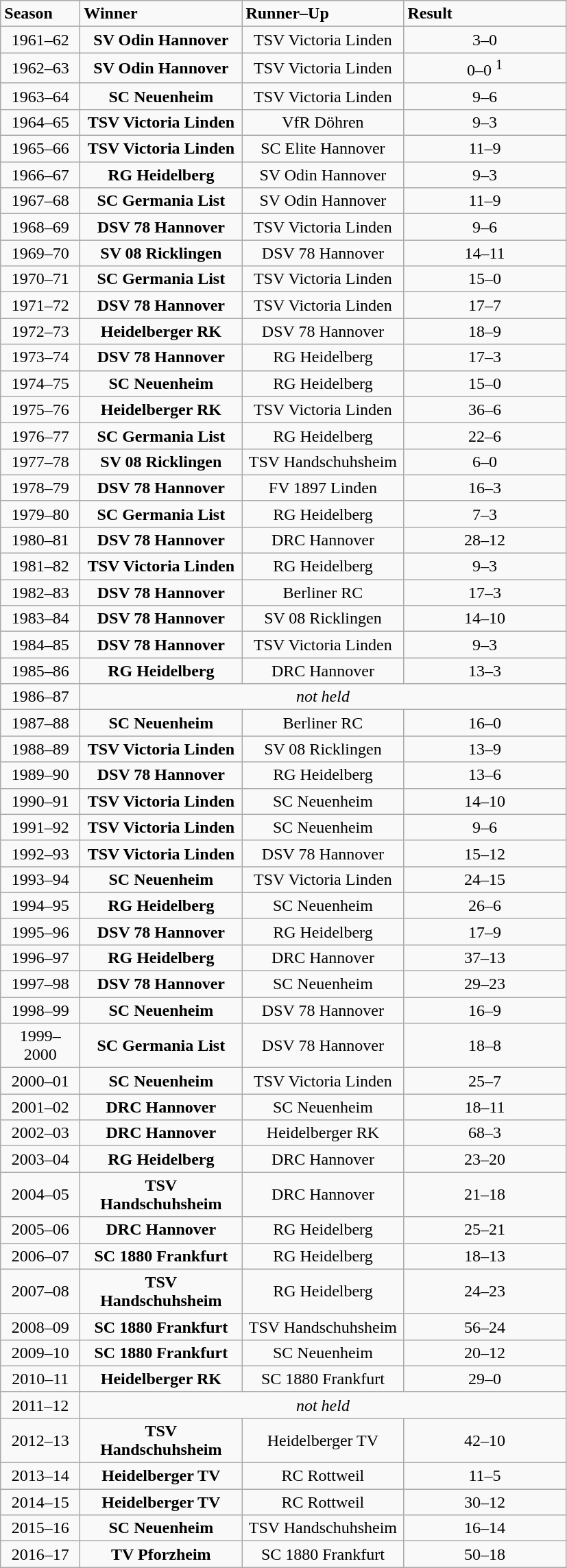<table class="wikitable">
<tr>
<td width="70"><strong>Season</strong></td>
<td width="150"><strong>Winner</strong></td>
<td width="150"><strong>Runner–Up</strong></td>
<td width="150"><strong>Result</strong></td>
</tr>
<tr align="center">
<td>1961–62</td>
<td><strong>SV Odin Hannover</strong></td>
<td>TSV Victoria Linden</td>
<td>3–0</td>
</tr>
<tr align="center">
<td>1962–63</td>
<td><strong>SV Odin Hannover</strong></td>
<td>TSV Victoria Linden</td>
<td>0–0 <sup>1</sup></td>
</tr>
<tr align="center">
<td>1963–64</td>
<td><strong>SC Neuenheim</strong></td>
<td>TSV Victoria Linden</td>
<td>9–6</td>
</tr>
<tr align="center">
<td>1964–65</td>
<td><strong>TSV Victoria Linden</strong></td>
<td>VfR Döhren</td>
<td>9–3</td>
</tr>
<tr align="center">
<td>1965–66</td>
<td><strong>TSV Victoria Linden</strong></td>
<td>SC Elite Hannover</td>
<td>11–9</td>
</tr>
<tr align="center">
<td>1966–67</td>
<td><strong>RG Heidelberg</strong></td>
<td>SV Odin Hannover</td>
<td>9–3</td>
</tr>
<tr align="center">
<td>1967–68</td>
<td><strong>SC Germania List </strong></td>
<td>SV Odin Hannover</td>
<td>11–9</td>
</tr>
<tr align="center">
<td>1968–69</td>
<td><strong>DSV 78 Hannover</strong></td>
<td>TSV Victoria Linden</td>
<td>9–6</td>
</tr>
<tr align="center">
<td>1969–70</td>
<td><strong>SV 08 Ricklingen</strong></td>
<td>DSV 78 Hannover</td>
<td>14–11</td>
</tr>
<tr align="center">
<td>1970–71</td>
<td><strong>SC Germania List</strong></td>
<td>TSV Victoria Linden</td>
<td>15–0</td>
</tr>
<tr align="center">
<td>1971–72</td>
<td><strong>DSV 78 Hannover</strong></td>
<td>TSV Victoria Linden</td>
<td>17–7</td>
</tr>
<tr align="center">
<td>1972–73</td>
<td><strong>Heidelberger RK</strong></td>
<td>DSV 78 Hannover</td>
<td>18–9</td>
</tr>
<tr align="center">
<td>1973–74</td>
<td><strong>DSV 78 Hannover</strong></td>
<td>RG Heidelberg</td>
<td>17–3</td>
</tr>
<tr align="center">
<td>1974–75</td>
<td><strong>SC Neuenheim</strong></td>
<td>RG Heidelberg</td>
<td>15–0</td>
</tr>
<tr align="center">
<td>1975–76</td>
<td><strong>Heidelberger RK</strong></td>
<td>TSV Victoria Linden</td>
<td>36–6</td>
</tr>
<tr align="center">
<td>1976–77</td>
<td><strong>SC Germania List</strong></td>
<td>RG Heidelberg</td>
<td>22–6</td>
</tr>
<tr align="center">
<td>1977–78</td>
<td><strong>SV 08 Ricklingen</strong></td>
<td>TSV Handschuhsheim</td>
<td>6–0</td>
</tr>
<tr align="center">
<td>1978–79</td>
<td><strong>DSV 78 Hannover</strong></td>
<td>FV 1897 Linden</td>
<td>16–3</td>
</tr>
<tr align="center">
<td>1979–80</td>
<td><strong>SC Germania List</strong></td>
<td>RG Heidelberg</td>
<td>7–3</td>
</tr>
<tr align="center">
<td>1980–81</td>
<td><strong>DSV 78 Hannover</strong></td>
<td>DRC Hannover</td>
<td>28–12</td>
</tr>
<tr align="center">
<td>1981–82</td>
<td><strong>TSV Victoria Linden</strong></td>
<td>RG Heidelberg</td>
<td>9–3</td>
</tr>
<tr align="center">
<td>1982–83</td>
<td><strong>DSV 78 Hannover</strong></td>
<td>Berliner RC</td>
<td>17–3</td>
</tr>
<tr align="center">
<td>1983–84</td>
<td><strong>DSV 78 Hannover</strong></td>
<td>SV 08 Ricklingen</td>
<td>14–10</td>
</tr>
<tr align="center">
<td>1984–85</td>
<td><strong>DSV 78 Hannover</strong></td>
<td>TSV Victoria Linden</td>
<td>9–3</td>
</tr>
<tr align="center">
<td>1985–86</td>
<td><strong>RG Heidelberg</strong></td>
<td>DRC Hannover</td>
<td>13–3</td>
</tr>
<tr align="center">
<td>1986–87</td>
<td colspan=3><em>not held</em></td>
</tr>
<tr align="center">
<td>1987–88</td>
<td><strong>SC Neuenheim</strong></td>
<td>Berliner RC</td>
<td>16–0</td>
</tr>
<tr align="center">
<td>1988–89</td>
<td><strong>TSV Victoria Linden</strong></td>
<td>SV 08 Ricklingen</td>
<td>13–9</td>
</tr>
<tr align="center">
<td>1989–90</td>
<td><strong>DSV 78 Hannover</strong></td>
<td>RG Heidelberg</td>
<td>13–6</td>
</tr>
<tr align="center">
<td>1990–91</td>
<td><strong>TSV Victoria Linden</strong></td>
<td>SC Neuenheim</td>
<td>14–10</td>
</tr>
<tr align="center">
<td>1991–92</td>
<td><strong>TSV Victoria Linden</strong></td>
<td>SC Neuenheim</td>
<td>9–6</td>
</tr>
<tr align="center">
<td>1992–93</td>
<td><strong>TSV Victoria Linden</strong></td>
<td>DSV 78 Hannover</td>
<td>15–12</td>
</tr>
<tr align="center">
<td>1993–94</td>
<td><strong>SC Neuenheim</strong></td>
<td>TSV Victoria Linden</td>
<td>24–15</td>
</tr>
<tr align="center">
<td>1994–95</td>
<td><strong>RG Heidelberg</strong></td>
<td>SC Neuenheim</td>
<td>26–6</td>
</tr>
<tr align="center">
<td>1995–96</td>
<td><strong>DSV 78 Hannover</strong></td>
<td>RG Heidelberg</td>
<td>17–9</td>
</tr>
<tr align="center">
<td>1996–97</td>
<td><strong>RG Heidelberg</strong></td>
<td>DRC Hannover</td>
<td>37–13</td>
</tr>
<tr align="center">
<td>1997–98</td>
<td><strong>DSV 78 Hannover</strong></td>
<td>SC Neuenheim</td>
<td>29–23</td>
</tr>
<tr align="center">
<td>1998–99</td>
<td><strong>SC Neuenheim</strong></td>
<td>DSV 78 Hannover</td>
<td>16–9</td>
</tr>
<tr align="center">
<td>1999–2000</td>
<td><strong>SC Germania List</strong></td>
<td>DSV 78 Hannover</td>
<td>18–8</td>
</tr>
<tr align="center">
<td>2000–01</td>
<td><strong>SC Neuenheim</strong></td>
<td>TSV Victoria Linden</td>
<td>25–7</td>
</tr>
<tr align="center">
<td>2001–02</td>
<td><strong>DRC Hannover</strong></td>
<td>SC Neuenheim</td>
<td>18–11</td>
</tr>
<tr align="center">
<td>2002–03</td>
<td><strong>DRC Hannover</strong></td>
<td>Heidelberger RK</td>
<td>68–3</td>
</tr>
<tr align="center">
<td>2003–04</td>
<td><strong>RG Heidelberg</strong></td>
<td>DRC Hannover</td>
<td>23–20</td>
</tr>
<tr align="center">
<td>2004–05</td>
<td><strong>TSV Handschuhsheim</strong></td>
<td>DRC Hannover</td>
<td>21–18</td>
</tr>
<tr align="center">
<td>2005–06</td>
<td><strong>DRC Hannover</strong></td>
<td>RG Heidelberg</td>
<td>25–21</td>
</tr>
<tr align="center">
<td>2006–07</td>
<td><strong>SC 1880 Frankfurt</strong></td>
<td>RG Heidelberg</td>
<td>18–13</td>
</tr>
<tr align="center">
<td>2007–08</td>
<td><strong>TSV Handschuhsheim</strong></td>
<td>RG Heidelberg</td>
<td>24–23</td>
</tr>
<tr align="center">
<td>2008–09</td>
<td><strong>SC 1880 Frankfurt</strong></td>
<td>TSV Handschuhsheim</td>
<td>56–24</td>
</tr>
<tr align="center">
<td>2009–10</td>
<td><strong>SC 1880 Frankfurt</strong></td>
<td>SC Neuenheim</td>
<td>20–12</td>
</tr>
<tr align="center">
<td>2010–11</td>
<td><strong>Heidelberger RK</strong></td>
<td>SC 1880 Frankfurt</td>
<td>29–0</td>
</tr>
<tr align="center">
<td>2011–12</td>
<td colspan=3><em>not held</em></td>
</tr>
<tr align="center">
<td>2012–13</td>
<td><strong>TSV Handschuhsheim</strong></td>
<td>Heidelberger TV</td>
<td>42–10</td>
</tr>
<tr align="center">
<td>2013–14</td>
<td><strong>Heidelberger TV</strong></td>
<td>RC Rottweil</td>
<td>11–5</td>
</tr>
<tr align="center">
<td>2014–15</td>
<td><strong>Heidelberger TV</strong></td>
<td>RC Rottweil</td>
<td>30–12</td>
</tr>
<tr align="center">
<td>2015–16</td>
<td><strong>SC Neuenheim</strong></td>
<td>TSV Handschuhsheim</td>
<td>16–14</td>
</tr>
<tr align="center">
<td>2016–17</td>
<td><strong>TV Pforzheim</strong></td>
<td>SC 1880 Frankfurt</td>
<td>50–18</td>
</tr>
</table>
